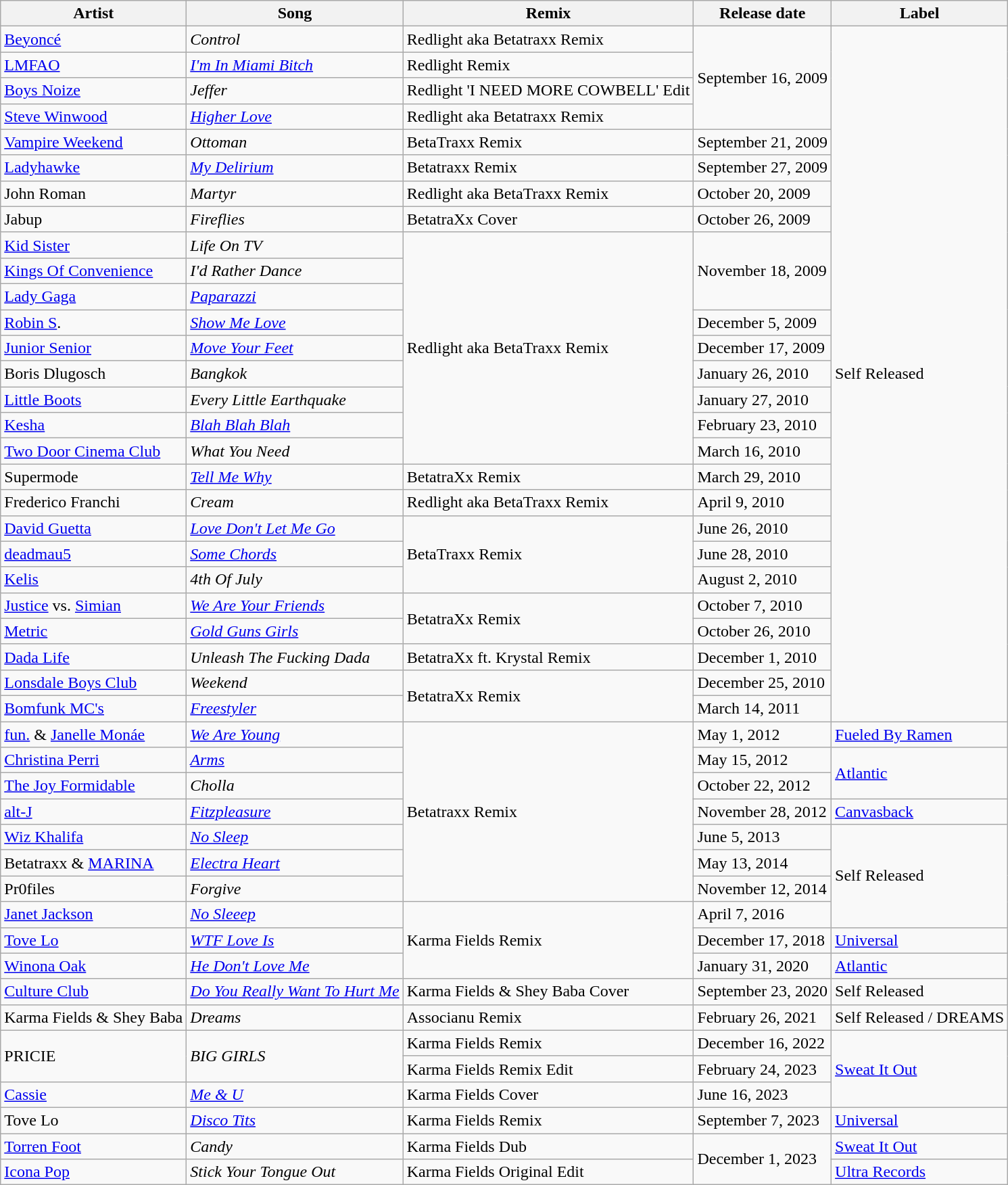<table class="wikitable">
<tr>
<th>Artist</th>
<th>Song</th>
<th>Remix</th>
<th>Release date</th>
<th>Label</th>
</tr>
<tr>
<td><a href='#'>Beyoncé</a></td>
<td><em>Control</em></td>
<td>Redlight aka Betatraxx Remix</td>
<td rowspan="4">September 16, 2009</td>
<td rowspan="27">Self Released</td>
</tr>
<tr>
<td><a href='#'>LMFAO</a></td>
<td><a href='#'><em>I'm In Miami Bitch</em></a></td>
<td>Redlight Remix</td>
</tr>
<tr>
<td><a href='#'>Boys Noize</a></td>
<td><em>Jeffer</em></td>
<td>Redlight 'I NEED MORE COWBELL' Edit</td>
</tr>
<tr>
<td><a href='#'>Steve Winwood</a></td>
<td><em><a href='#'>Higher Love</a></em></td>
<td>Redlight aka Betatraxx Remix</td>
</tr>
<tr>
<td><a href='#'>Vampire Weekend</a></td>
<td><em>Ottoman</em></td>
<td>BetaTraxx Remix</td>
<td>September 21, 2009</td>
</tr>
<tr>
<td><a href='#'>Ladyhawke</a></td>
<td><em><a href='#'>My Delirium</a></em></td>
<td>Betatraxx Remix</td>
<td>September 27, 2009</td>
</tr>
<tr>
<td>John Roman</td>
<td><em>Martyr</em></td>
<td>Redlight aka BetaTraxx Remix</td>
<td>October 20, 2009</td>
</tr>
<tr>
<td>Jabup</td>
<td><em>Fireflies</em></td>
<td>BetatraXx Cover</td>
<td>October 26, 2009</td>
</tr>
<tr>
<td><a href='#'>Kid Sister</a></td>
<td><em>Life On TV</em></td>
<td rowspan="9">Redlight aka BetaTraxx Remix</td>
<td rowspan="3">November 18, 2009</td>
</tr>
<tr>
<td><a href='#'>Kings Of Convenience</a></td>
<td><em>I'd Rather Dance</em></td>
</tr>
<tr>
<td><a href='#'>Lady Gaga</a></td>
<td><a href='#'><em>Paparazzi</em></a></td>
</tr>
<tr>
<td><a href='#'>Robin S</a>.</td>
<td><a href='#'><em>Show Me Love</em></a></td>
<td>December 5, 2009</td>
</tr>
<tr>
<td><a href='#'>Junior Senior</a></td>
<td><em><a href='#'>Move Your Feet</a></em></td>
<td>December 17, 2009</td>
</tr>
<tr>
<td>Boris Dlugosch</td>
<td><em>Bangkok</em></td>
<td>January 26, 2010</td>
</tr>
<tr>
<td><a href='#'>Little Boots</a></td>
<td><em>Every Little Earthquake</em></td>
<td>January 27, 2010</td>
</tr>
<tr>
<td><a href='#'>Kesha</a></td>
<td><a href='#'><em>Blah Blah Blah</em></a></td>
<td>February 23, 2010</td>
</tr>
<tr>
<td><a href='#'>Two Door Cinema Club</a></td>
<td><em>What You Need</em></td>
<td>March 16, 2010</td>
</tr>
<tr>
<td>Supermode</td>
<td><a href='#'><em>Tell Me Why</em></a></td>
<td>BetatraXx Remix</td>
<td>March 29, 2010</td>
</tr>
<tr>
<td>Frederico Franchi</td>
<td><em>Cream</em></td>
<td>Redlight aka BetaTraxx Remix</td>
<td>April 9, 2010</td>
</tr>
<tr>
<td><a href='#'>David Guetta</a></td>
<td><em><a href='#'>Love Don't Let Me Go</a></em></td>
<td rowspan="3">BetaTraxx Remix</td>
<td>June 26, 2010</td>
</tr>
<tr>
<td><a href='#'>deadmau5</a></td>
<td><em><a href='#'>Some Chords</a></em></td>
<td>June 28, 2010</td>
</tr>
<tr>
<td><a href='#'>Kelis</a></td>
<td><em>4th Of July</em></td>
<td>August 2, 2010</td>
</tr>
<tr>
<td><a href='#'>Justice</a> vs. <a href='#'>Simian</a></td>
<td><a href='#'><em>We Are Your Friends</em></a></td>
<td rowspan="2">BetatraXx Remix</td>
<td>October 7, 2010</td>
</tr>
<tr>
<td><a href='#'>Metric</a></td>
<td><em><a href='#'>Gold Guns Girls</a></em></td>
<td>October 26, 2010</td>
</tr>
<tr>
<td><a href='#'>Dada Life</a></td>
<td><em>Unleash The Fucking Dada</em></td>
<td>BetatraXx ft. Krystal Remix</td>
<td>December 1, 2010</td>
</tr>
<tr>
<td><a href='#'>Lonsdale Boys Club</a></td>
<td><em>Weekend</em></td>
<td rowspan="2">BetatraXx Remix</td>
<td>December 25, 2010</td>
</tr>
<tr>
<td><a href='#'>Bomfunk MC's</a></td>
<td><em><a href='#'>Freestyler</a></em></td>
<td>March 14, 2011</td>
</tr>
<tr>
<td><a href='#'>fun.</a> & <a href='#'>Janelle Monáe</a></td>
<td><em><a href='#'>We Are Young</a></em></td>
<td rowspan="7">Betatraxx Remix</td>
<td>May 1, 2012</td>
<td><a href='#'>Fueled By Ramen</a></td>
</tr>
<tr>
<td><a href='#'>Christina Perri</a></td>
<td><a href='#'><em>Arms</em></a></td>
<td>May 15, 2012</td>
<td rowspan="2"><a href='#'>Atlantic</a></td>
</tr>
<tr>
<td><a href='#'>The Joy Formidable</a></td>
<td><em>Cholla</em></td>
<td>October 22, 2012</td>
</tr>
<tr>
<td><a href='#'>alt-J</a></td>
<td><em><a href='#'>Fitzpleasure</a></em></td>
<td>November 28, 2012</td>
<td><a href='#'>Canvasback</a></td>
</tr>
<tr>
<td><a href='#'>Wiz Khalifa</a></td>
<td><a href='#'><em>No Sleep</em></a></td>
<td>June 5, 2013</td>
<td rowspan="4">Self Released</td>
</tr>
<tr>
<td>Betatraxx & <a href='#'>MARINA</a></td>
<td><a href='#'><em>Electra Heart</em></a></td>
<td>May 13, 2014</td>
</tr>
<tr>
<td>Pr0files</td>
<td><em>Forgive</em></td>
<td>November 12, 2014</td>
</tr>
<tr>
<td><a href='#'>Janet Jackson</a></td>
<td><em><a href='#'>No Sleeep</a></em></td>
<td rowspan="3">Karma Fields Remix</td>
<td>April 7, 2016</td>
</tr>
<tr>
<td><a href='#'>Tove Lo</a></td>
<td><em><a href='#'>WTF Love Is</a></em></td>
<td>December 17, 2018</td>
<td><a href='#'>Universal</a></td>
</tr>
<tr>
<td><a href='#'>Winona Oak</a></td>
<td><em><a href='#'>He Don't Love Me</a></em></td>
<td>January 31, 2020</td>
<td><a href='#'>Atlantic</a></td>
</tr>
<tr>
<td><a href='#'>Culture Club</a></td>
<td><em><a href='#'>Do You Really Want To Hurt Me</a></em></td>
<td>Karma Fields & Shey Baba Cover</td>
<td>September 23, 2020</td>
<td>Self Released</td>
</tr>
<tr>
<td>Karma Fields & Shey Baba</td>
<td><em>Dreams</em></td>
<td>Associanu Remix</td>
<td>February 26, 2021</td>
<td>Self Released / DREAMS</td>
</tr>
<tr>
<td rowspan="2">PRICIE</td>
<td rowspan="2"><em>BIG GIRLS</em></td>
<td>Karma Fields Remix</td>
<td>December 16, 2022</td>
<td rowspan="3"><a href='#'>Sweat It Out</a></td>
</tr>
<tr>
<td>Karma Fields Remix Edit</td>
<td>February 24, 2023</td>
</tr>
<tr>
<td><a href='#'>Cassie</a></td>
<td><em><a href='#'>Me & U</a></em></td>
<td>Karma Fields Cover</td>
<td>June 16, 2023</td>
</tr>
<tr>
<td>Tove Lo</td>
<td><em><a href='#'>Disco Tits</a></em></td>
<td>Karma Fields Remix</td>
<td>September 7, 2023</td>
<td><a href='#'>Universal</a></td>
</tr>
<tr>
<td><a href='#'>Torren Foot</a></td>
<td><em>Candy</em></td>
<td>Karma Fields Dub</td>
<td rowspan="2">December 1, 2023</td>
<td><a href='#'>Sweat It Out</a></td>
</tr>
<tr>
<td><a href='#'>Icona Pop</a></td>
<td><em>Stick Your Tongue Out</em></td>
<td>Karma Fields Original Edit</td>
<td><a href='#'>Ultra Records</a></td>
</tr>
</table>
